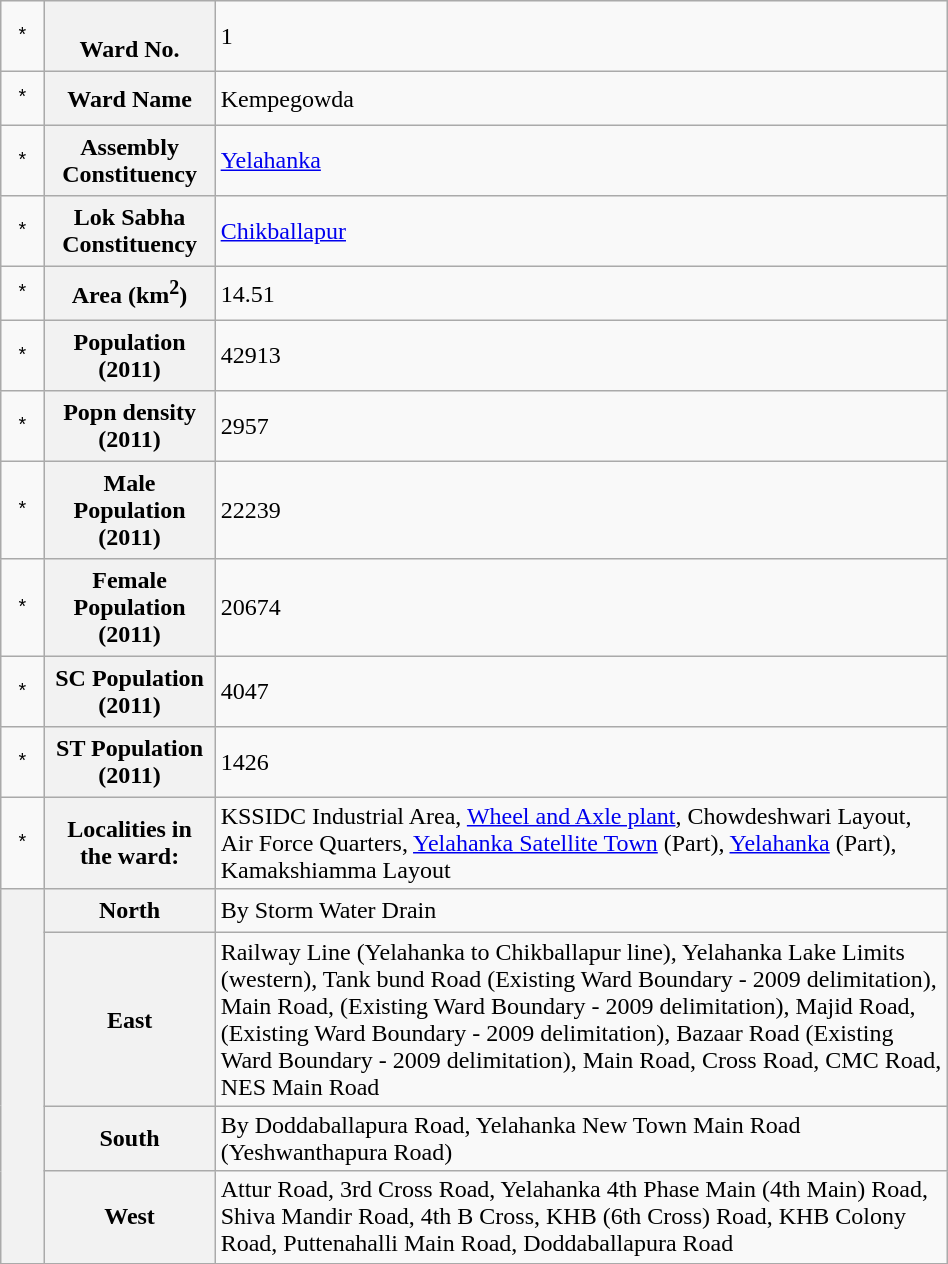<table class="wikitable" style="width:50%">
<tr>
<td style="padding: 10px; font-family: monospace; font-size: 100%;">*</td>
<th style="padding: 5px;"><br>Ward No.</th>
<td>1</td>
</tr>
<tr>
<td style="padding: 10px; font-family: monospace; font-size: 100%;">*</td>
<th style="padding: 5px;">Ward Name</th>
<td>Kempegowda</td>
</tr>
<tr>
<td style="padding: 10px; font-family: monospace; font-size: 100%;">*</td>
<th style="padding: 5px;">Assembly Constituency</th>
<td><a href='#'>Yelahanka</a></td>
</tr>
<tr>
<td style="padding: 10px; font-family: monospace; font-size: 100%;">*</td>
<th style="padding: 5px;">Lok Sabha Constituency</th>
<td><a href='#'>Chikballapur</a></td>
</tr>
<tr>
<td style="padding: 10px; font-family: monospace; font-size: 100%;">*</td>
<th style="padding: 5px;">Area (km<sup>2</sup>)</th>
<td>14.51</td>
</tr>
<tr>
<td style="padding: 10px; font-family: monospace; font-size: 100%;">*</td>
<th style="padding: 5px;">Population (2011)</th>
<td>42913</td>
</tr>
<tr>
<td style="padding: 10px; font-family: monospace; font-size: 100%;">*</td>
<th style="padding: 5px;">Popn density (2011)</th>
<td>2957</td>
</tr>
<tr>
<td style="padding: 10px; font-family: monospace; font-size: 100%;">*</td>
<th style="padding: 5px;">Male Population (2011)</th>
<td>22239</td>
</tr>
<tr>
<td style="padding: 10px; font-family: monospace; font-size: 100%;">*</td>
<th style="padding: 5px;">Female Population (2011)</th>
<td>20674</td>
</tr>
<tr>
<td style="padding: 10px; font-family: monospace; font-size: 100%;">*</td>
<th style="padding: 5px;">SC Population (2011)</th>
<td>4047</td>
</tr>
<tr>
<td style="padding: 10px; font-family: monospace; font-size: 100%;">*</td>
<th style="padding: 5px;">ST Population (2011)</th>
<td>1426</td>
</tr>
<tr>
<td style="padding: 10px; font-family: monospace; font-size: 100%;">*</td>
<th style="padding: 5px;">Localities in the ward:</th>
<td>KSSIDC Industrial Area, <a href='#'>Wheel and Axle plant</a>, Chowdeshwari Layout, Air Force Quarters, <a href='#'>Yelahanka Satellite Town</a> (Part), <a href='#'>Yelahanka</a> (Part), Kamakshiamma Layout</td>
</tr>
<tr>
<th rowspan="4" style="padding: 2px; font-family: monospace; font-size: 120%;"></th>
<th style="padding: 5px;">North</th>
<td>By Storm Water Drain</td>
</tr>
<tr>
<th style="padding: 5px;">East</th>
<td>Railway Line (Yelahanka to Chikballapur line), Yelahanka Lake Limits (western), Tank bund Road (Existing Ward Boundary - 2009 delimitation), Main Road, (Existing Ward Boundary - 2009 delimitation), Majid Road, (Existing Ward Boundary - 2009 delimitation), Bazaar Road (Existing Ward Boundary - 2009 delimitation), Main Road, Cross Road, CMC Road, NES Main Road</td>
</tr>
<tr>
<th style="padding: 5px;">South</th>
<td>By Doddaballapura Road, Yelahanka New Town Main Road (Yeshwanthapura Road)</td>
</tr>
<tr>
<th style="padding: 5px;">West</th>
<td>Attur Road, 3rd Cross Road, Yelahanka 4th Phase Main (4th Main) Road, Shiva Mandir Road, 4th B Cross, KHB (6th Cross) Road, KHB Colony Road, Puttenahalli Main Road, Doddaballapura Road</td>
</tr>
<tr>
</tr>
</table>
